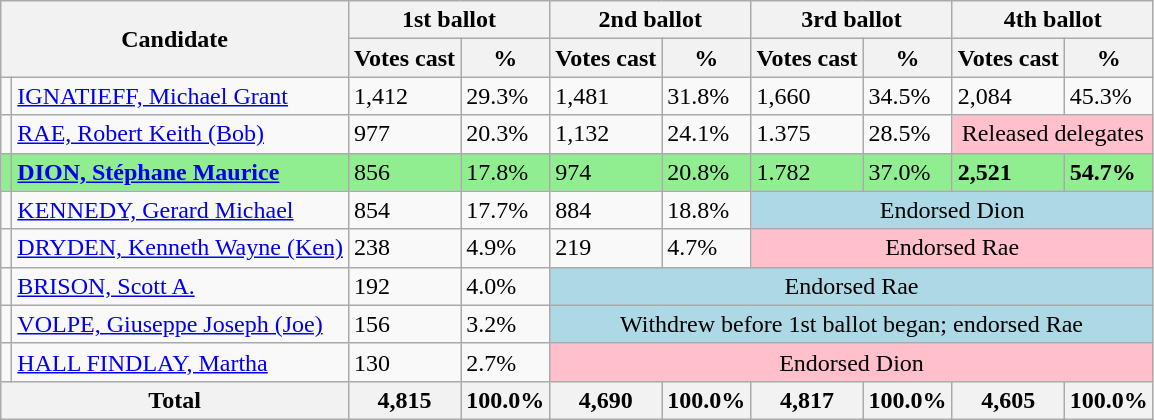<table class="wikitable">
<tr>
<th rowspan="2" colspan="2">Candidate</th>
<th colspan="2">1st ballot</th>
<th colspan="2">2nd ballot</th>
<th colspan="2">3rd ballot</th>
<th colspan="2">4th ballot</th>
</tr>
<tr>
<th>Votes cast</th>
<th>%</th>
<th>Votes cast</th>
<th>%</th>
<th>Votes cast</th>
<th>%</th>
<th>Votes cast</th>
<th>%</th>
</tr>
<tr>
<td></td>
<td><a href='#'>IGNATIEFF, Michael Grant</a></td>
<td>1,412</td>
<td>29.3%</td>
<td>1,481</td>
<td>31.8%</td>
<td>1,660</td>
<td>34.5%</td>
<td>2,084</td>
<td>45.3%</td>
</tr>
<tr>
<td></td>
<td><a href='#'>RAE, Robert Keith (Bob)</a></td>
<td>977</td>
<td>20.3%</td>
<td>1,132</td>
<td>24.1%</td>
<td>1.375</td>
<td>28.5%</td>
<td style="text-align:center; background:pink;" colspan="2">Released delegates</td>
</tr>
<tr style="background:lightgreen;">
<td></td>
<td><strong><a href='#'>DION, Stéphane Maurice</a></strong></td>
<td>856</td>
<td>17.8%</td>
<td>974</td>
<td>20.8%</td>
<td>1.782</td>
<td>37.0%</td>
<td><strong>2,521</strong></td>
<td><strong>54.7%</strong></td>
</tr>
<tr>
<td></td>
<td><a href='#'>KENNEDY, Gerard Michael</a></td>
<td>854</td>
<td>17.7%</td>
<td>884</td>
<td>18.8%</td>
<td style="text-align:center; background:lightblue;" colspan="4">Endorsed Dion</td>
</tr>
<tr>
<td></td>
<td><a href='#'>DRYDEN, Kenneth Wayne (Ken)</a></td>
<td>238</td>
<td>4.9%</td>
<td>219</td>
<td>4.7%</td>
<td style="text-align:center; background:pink;" colspan="4">Endorsed Rae</td>
</tr>
<tr>
<td></td>
<td><a href='#'>BRISON, Scott A.</a></td>
<td>192</td>
<td>4.0%</td>
<td style="text-align:center; background:lightblue;" colspan="6">Endorsed Rae</td>
</tr>
<tr>
<td></td>
<td><a href='#'>VOLPE, Giuseppe Joseph (Joe)</a></td>
<td>156</td>
<td>3.2%</td>
<td style="text-align:center; background:lightblue;" colspan="6">Withdrew before 1st ballot began; endorsed Rae</td>
</tr>
<tr>
<td></td>
<td><a href='#'>HALL FINDLAY, Martha</a></td>
<td>130</td>
<td>2.7%</td>
<td style="text-align:center; background:pink;" colspan="6">Endorsed Dion</td>
</tr>
<tr>
<th colspan="2">Total</th>
<th>4,815</th>
<th>100.0%</th>
<th>4,690</th>
<th>100.0%</th>
<th>4,817</th>
<th>100.0%</th>
<th>4,605</th>
<th>100.0%</th>
</tr>
</table>
